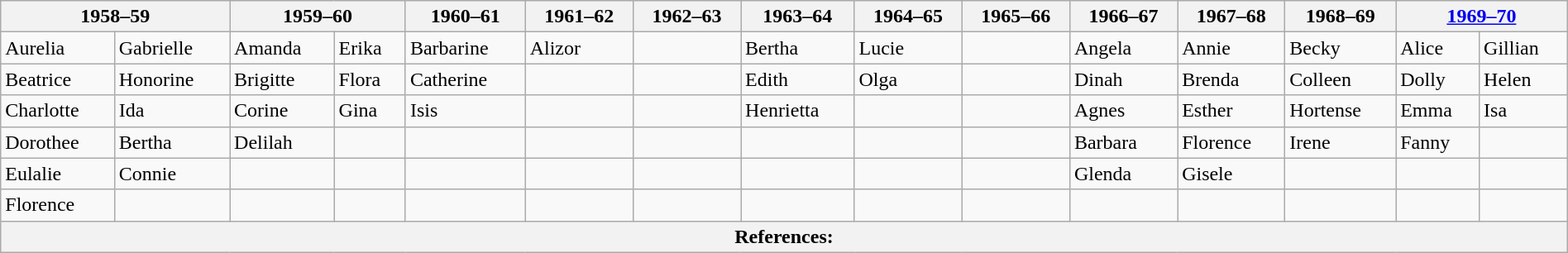<table class="wikitable" width="100%">
<tr>
<th colspan=2>1958–59</th>
<th colspan=2>1959–60</th>
<th>1960–61</th>
<th>1961–62</th>
<th>1962–63</th>
<th>1963–64</th>
<th>1964–65</th>
<th>1965–66</th>
<th>1966–67</th>
<th>1967–68</th>
<th>1968–69</th>
<th colspan=2><a href='#'>1969–70</a></th>
</tr>
<tr>
<td>Aurelia</td>
<td>Gabrielle</td>
<td>Amanda</td>
<td>Erika</td>
<td>Barbarine</td>
<td>Alizor</td>
<td></td>
<td>Bertha</td>
<td>Lucie</td>
<td></td>
<td>Angela</td>
<td>Annie</td>
<td>Becky</td>
<td>Alice</td>
<td>Gillian</td>
</tr>
<tr>
<td>Beatrice</td>
<td>Honorine</td>
<td>Brigitte</td>
<td>Flora</td>
<td>Catherine</td>
<td></td>
<td></td>
<td>Edith</td>
<td>Olga</td>
<td></td>
<td>Dinah</td>
<td>Brenda</td>
<td>Colleen</td>
<td>Dolly</td>
<td>Helen</td>
</tr>
<tr>
<td>Charlotte</td>
<td>Ida</td>
<td>Corine</td>
<td>Gina</td>
<td>Isis</td>
<td></td>
<td></td>
<td>Henrietta</td>
<td></td>
<td></td>
<td>Agnes</td>
<td>Esther</td>
<td>Hortense</td>
<td>Emma</td>
<td>Isa</td>
</tr>
<tr>
<td>Dorothee</td>
<td>Bertha</td>
<td>Delilah</td>
<td></td>
<td></td>
<td></td>
<td></td>
<td></td>
<td></td>
<td></td>
<td>Barbara</td>
<td>Florence</td>
<td>Irene</td>
<td>Fanny</td>
<td></td>
</tr>
<tr>
<td>Eulalie</td>
<td>Connie</td>
<td></td>
<td></td>
<td></td>
<td></td>
<td></td>
<td></td>
<td></td>
<td></td>
<td>Glenda</td>
<td>Gisele</td>
<td></td>
<td></td>
<td></td>
</tr>
<tr>
<td>Florence</td>
<td></td>
<td></td>
<td></td>
<td></td>
<td></td>
<td></td>
<td></td>
<td></td>
<td></td>
<td></td>
<td></td>
<td></td>
<td></td>
</tr>
<tr>
<th colspan=18>References:</th>
</tr>
</table>
